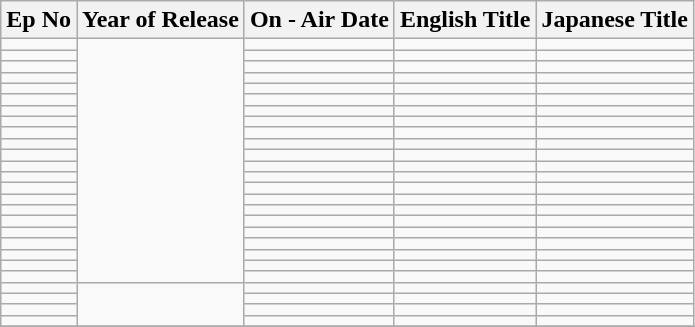<table class="wikitable">
<tr>
<th>Ep No</th>
<th>Year of Release</th>
<th>On - Air Date</th>
<th>English Title</th>
<th>Japanese Title</th>
</tr>
<tr>
<td></td>
<td rowspan ="22"></td>
<td></td>
<td></td>
<td></td>
</tr>
<tr>
<td></td>
<td></td>
<td></td>
<td></td>
</tr>
<tr>
<td></td>
<td></td>
<td></td>
<td></td>
</tr>
<tr>
<td></td>
<td></td>
<td></td>
<td></td>
</tr>
<tr>
<td></td>
<td></td>
<td></td>
<td></td>
</tr>
<tr>
<td></td>
<td></td>
<td></td>
<td></td>
</tr>
<tr>
<td></td>
<td></td>
<td></td>
<td></td>
</tr>
<tr>
<td></td>
<td></td>
<td></td>
<td></td>
</tr>
<tr>
<td></td>
<td></td>
<td></td>
<td></td>
</tr>
<tr>
<td></td>
<td></td>
<td></td>
<td></td>
</tr>
<tr>
<td></td>
<td></td>
<td></td>
<td></td>
</tr>
<tr>
<td></td>
<td></td>
<td></td>
<td></td>
</tr>
<tr>
<td></td>
<td></td>
<td></td>
<td></td>
</tr>
<tr>
<td></td>
<td></td>
<td></td>
<td></td>
</tr>
<tr>
<td></td>
<td></td>
<td></td>
<td></td>
</tr>
<tr>
<td></td>
<td></td>
<td></td>
<td></td>
</tr>
<tr>
<td></td>
<td></td>
<td></td>
<td></td>
</tr>
<tr>
<td></td>
<td></td>
<td></td>
<td></td>
</tr>
<tr>
<td></td>
<td></td>
<td></td>
<td></td>
</tr>
<tr>
<td></td>
<td></td>
<td></td>
<td></td>
</tr>
<tr>
<td></td>
<td></td>
<td></td>
<td></td>
</tr>
<tr>
<td></td>
<td></td>
<td></td>
<td></td>
</tr>
<tr>
<td></td>
<td rowspan = "4"></td>
<td></td>
<td></td>
<td></td>
</tr>
<tr>
<td></td>
<td></td>
<td></td>
<td></td>
</tr>
<tr>
<td></td>
<td></td>
<td></td>
<td></td>
</tr>
<tr>
<td></td>
<td></td>
<td></td>
<td></td>
</tr>
<tr>
</tr>
</table>
